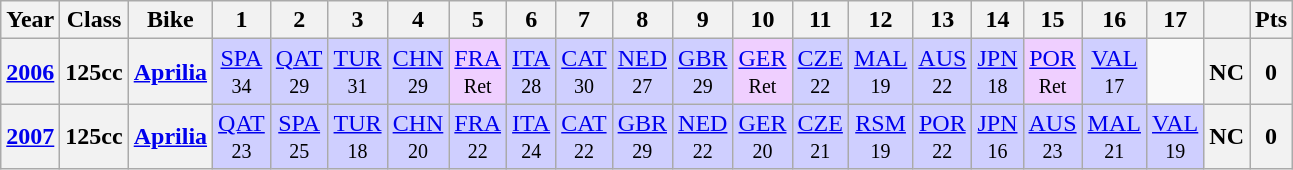<table class="wikitable" style="text-align:center">
<tr>
<th>Year</th>
<th>Class</th>
<th>Bike</th>
<th>1</th>
<th>2</th>
<th>3</th>
<th>4</th>
<th>5</th>
<th>6</th>
<th>7</th>
<th>8</th>
<th>9</th>
<th>10</th>
<th>11</th>
<th>12</th>
<th>13</th>
<th>14</th>
<th>15</th>
<th>16</th>
<th>17</th>
<th></th>
<th>Pts</th>
</tr>
<tr>
<th><a href='#'>2006</a></th>
<th>125cc</th>
<th><a href='#'>Aprilia</a></th>
<td style="background:#CFCFFF;"><a href='#'>SPA</a><br><small>34</small></td>
<td style="background:#CFCFFF;"><a href='#'>QAT</a><br><small>29</small></td>
<td style="background:#CFCFFF;"><a href='#'>TUR</a><br><small>31</small></td>
<td style="background:#CFCFFF;"><a href='#'>CHN</a><br><small>29</small></td>
<td style="background:#EFCFFF;"><a href='#'>FRA</a><br><small>Ret</small></td>
<td style="background:#CFCFFF;"><a href='#'>ITA</a><br><small>28</small></td>
<td style="background:#CFCFFF;"><a href='#'>CAT</a><br><small>30</small></td>
<td style="background:#CFCFFF;"><a href='#'>NED</a><br><small>27</small></td>
<td style="background:#CFCFFF;"><a href='#'>GBR</a><br><small>29</small></td>
<td style="background:#EFCFFF;"><a href='#'>GER</a><br><small>Ret</small></td>
<td style="background:#CFCFFF;"><a href='#'>CZE</a><br><small>22</small></td>
<td style="background:#CFCFFF;"><a href='#'>MAL</a><br><small>19</small></td>
<td style="background:#CFCFFF;"><a href='#'>AUS</a><br><small>22</small></td>
<td style="background:#CFCFFF;"><a href='#'>JPN</a><br><small>18</small></td>
<td style="background:#EFCFFF;"><a href='#'>POR</a><br><small>Ret</small></td>
<td style="background:#CFCFFF;"><a href='#'>VAL</a><br><small>17</small></td>
<td></td>
<th>NC</th>
<th>0</th>
</tr>
<tr>
<th><a href='#'>2007</a></th>
<th>125cc</th>
<th><a href='#'>Aprilia</a></th>
<td style="background:#CFCFFF;"><a href='#'>QAT</a><br><small>23</small></td>
<td style="background:#CFCFFF;"><a href='#'>SPA</a><br><small>25</small></td>
<td style="background:#CFCFFF;"><a href='#'>TUR</a><br><small>18</small></td>
<td style="background:#CFCFFF;"><a href='#'>CHN</a><br><small>20</small></td>
<td style="background:#CFCFFF;"><a href='#'>FRA</a><br><small>22</small></td>
<td style="background:#CFCFFF;"><a href='#'>ITA</a><br><small>24</small></td>
<td style="background:#CFCFFF;"><a href='#'>CAT</a><br><small>22</small></td>
<td style="background:#CFCFFF;"><a href='#'>GBR</a><br><small>29</small></td>
<td style="background:#CFCFFF;"><a href='#'>NED</a><br><small>22</small></td>
<td style="background:#CFCFFF;"><a href='#'>GER</a><br><small>20</small></td>
<td style="background:#CFCFFF;"><a href='#'>CZE</a><br><small>21</small></td>
<td style="background:#CFCFFF;"><a href='#'>RSM</a><br><small>19</small></td>
<td style="background:#CFCFFF;"><a href='#'>POR</a><br><small>22</small></td>
<td style="background:#CFCFFF;"><a href='#'>JPN</a><br><small>16</small></td>
<td style="background:#CFCFFF;"><a href='#'>AUS</a><br><small>23</small></td>
<td style="background:#CFCFFF;"><a href='#'>MAL</a><br><small>21</small></td>
<td style="background:#CFCFFF;"><a href='#'>VAL</a><br><small>19</small></td>
<th>NC</th>
<th>0</th>
</tr>
</table>
